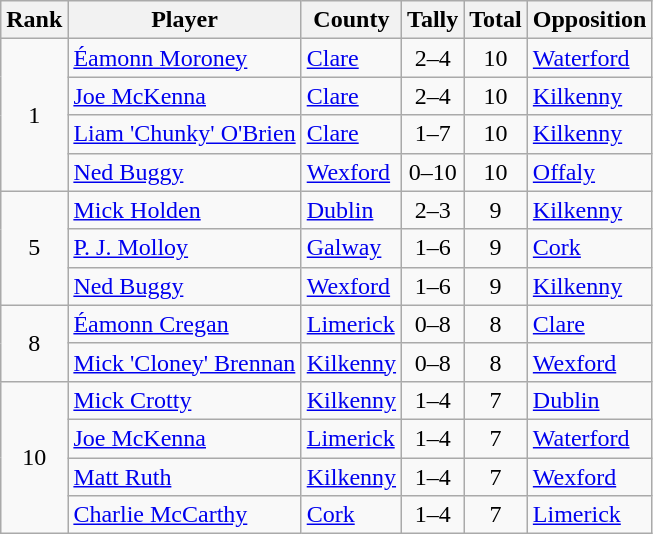<table class="wikitable">
<tr>
<th>Rank</th>
<th>Player</th>
<th>County</th>
<th>Tally</th>
<th>Total</th>
<th>Opposition</th>
</tr>
<tr>
<td rowspan=4 align=center>1</td>
<td><a href='#'>Éamonn Moroney</a></td>
<td><a href='#'>Clare</a></td>
<td align=center>2–4</td>
<td align=center>10</td>
<td><a href='#'>Waterford</a></td>
</tr>
<tr>
<td><a href='#'>Joe McKenna</a></td>
<td><a href='#'>Clare</a></td>
<td align=center>2–4</td>
<td align=center>10</td>
<td><a href='#'>Kilkenny</a></td>
</tr>
<tr>
<td><a href='#'>Liam 'Chunky' O'Brien</a></td>
<td><a href='#'>Clare</a></td>
<td align=center>1–7</td>
<td align=center>10</td>
<td><a href='#'>Kilkenny</a></td>
</tr>
<tr>
<td><a href='#'>Ned Buggy</a></td>
<td><a href='#'>Wexford</a></td>
<td align=center>0–10</td>
<td align=center>10</td>
<td><a href='#'>Offaly</a></td>
</tr>
<tr>
<td rowspan=3 align=center>5</td>
<td><a href='#'>Mick Holden</a></td>
<td><a href='#'>Dublin</a></td>
<td align=center>2–3</td>
<td align=center>9</td>
<td><a href='#'>Kilkenny</a></td>
</tr>
<tr>
<td><a href='#'>P. J. Molloy</a></td>
<td><a href='#'>Galway</a></td>
<td align=center>1–6</td>
<td align=center>9</td>
<td><a href='#'>Cork</a></td>
</tr>
<tr>
<td><a href='#'>Ned Buggy</a></td>
<td><a href='#'>Wexford</a></td>
<td align=center>1–6</td>
<td align=center>9</td>
<td><a href='#'>Kilkenny</a></td>
</tr>
<tr>
<td rowspan=2 align=center>8</td>
<td><a href='#'>Éamonn Cregan</a></td>
<td><a href='#'>Limerick</a></td>
<td align=center>0–8</td>
<td align=center>8</td>
<td><a href='#'>Clare</a></td>
</tr>
<tr>
<td><a href='#'>Mick 'Cloney' Brennan</a></td>
<td><a href='#'>Kilkenny</a></td>
<td align=center>0–8</td>
<td align=center>8</td>
<td><a href='#'>Wexford</a></td>
</tr>
<tr>
<td rowspan=4 align=center>10</td>
<td><a href='#'>Mick Crotty</a></td>
<td><a href='#'>Kilkenny</a></td>
<td align=center>1–4</td>
<td align=center>7</td>
<td><a href='#'>Dublin</a></td>
</tr>
<tr>
<td><a href='#'>Joe McKenna</a></td>
<td><a href='#'>Limerick</a></td>
<td align=center>1–4</td>
<td align=center>7</td>
<td><a href='#'>Waterford</a></td>
</tr>
<tr>
<td><a href='#'>Matt Ruth</a></td>
<td><a href='#'>Kilkenny</a></td>
<td align=center>1–4</td>
<td align=center>7</td>
<td><a href='#'>Wexford</a></td>
</tr>
<tr>
<td><a href='#'>Charlie McCarthy</a></td>
<td><a href='#'>Cork</a></td>
<td align=center>1–4</td>
<td align=center>7</td>
<td><a href='#'>Limerick</a></td>
</tr>
</table>
